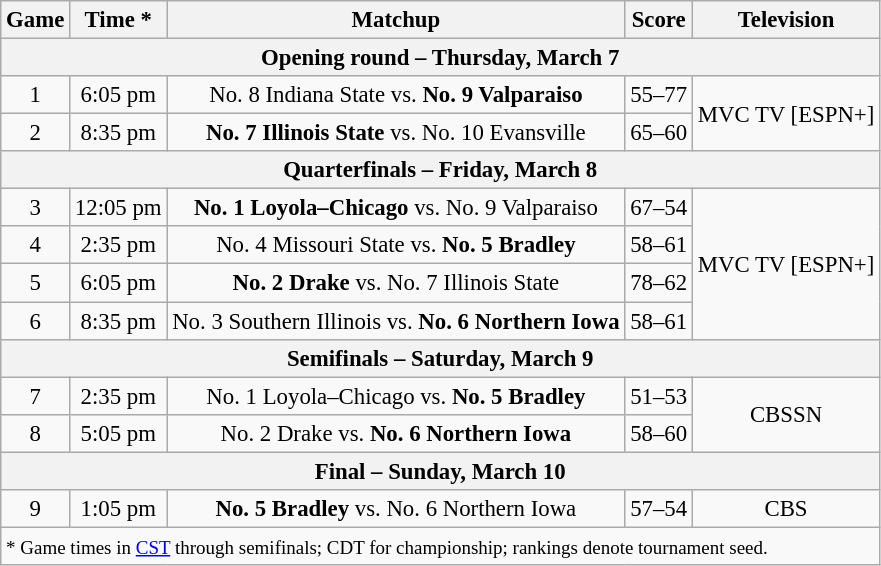<table class="wikitable" style="font-size: 95%">
<tr>
<th>Game</th>
<th>Time *</th>
<th>Matchup</th>
<th>Score</th>
<th>Television</th>
</tr>
<tr>
<th colspan=5>Opening round – Thursday, March 7</th>
</tr>
<tr>
<td align=center>1</td>
<td align=center>6:05 pm</td>
<td align=center>No. 8 Indiana State vs. <strong>No. 9 Valparaiso</strong></td>
<td align=center>55–77</td>
<td align=center rowspan=2>MVC TV [ESPN+]</td>
</tr>
<tr>
<td align=center>2</td>
<td align=center>8:35 pm</td>
<td align=center><strong>No. 7 Illinois State</strong> vs. No. 10 Evansville</td>
<td align=center>65–60</td>
</tr>
<tr>
<th colspan=5>Quarterfinals – Friday, March 8</th>
</tr>
<tr>
<td align=center>3</td>
<td align=center>12:05 pm</td>
<td align=center><strong>No. 1 Loyola–Chicago</strong> vs. No. 9 Valparaiso</td>
<td align=center>67–54</td>
<td align=center rowspan=4>MVC TV [ESPN+]</td>
</tr>
<tr>
<td align=center>4</td>
<td align=center>2:35 pm</td>
<td align=center>No. 4 Missouri State vs. <strong>No. 5 Bradley</strong></td>
<td align=center>58–61</td>
</tr>
<tr>
<td align=center>5</td>
<td align=center>6:05 pm</td>
<td align=center><strong>No. 2 Drake</strong> vs. No. 7 Illinois State</td>
<td align=center>78–62</td>
</tr>
<tr>
<td align=center>6</td>
<td align=center>8:35 pm</td>
<td align=center>No. 3 Southern Illinois vs. <strong>No. 6 Northern Iowa</strong></td>
<td align=center>58–61</td>
</tr>
<tr>
<th colspan=5>Semifinals – Saturday, March 9</th>
</tr>
<tr>
<td align=center>7</td>
<td align=center>2:35 pm</td>
<td align=center>No. 1 Loyola–Chicago vs. <strong>No. 5 Bradley</strong></td>
<td align=center>51–53</td>
<td align=center rowspan=2>CBSSN</td>
</tr>
<tr>
<td align=center>8</td>
<td align=center>5:05 pm</td>
<td align=center>No. 2 Drake vs. <strong>No. 6 Northern Iowa</strong></td>
<td align=center>58–60</td>
</tr>
<tr>
<th colspan=5>Final – Sunday, March 10</th>
</tr>
<tr>
<td align=center>9</td>
<td align=center>1:05 pm</td>
<td align=center><strong>No. 5 Bradley</strong> vs. No. 6 Northern Iowa</td>
<td align=center>57–54</td>
<td align=center>CBS</td>
</tr>
<tr>
<td colspan="5"><small>* Game times in <a href='#'>CST</a> through semifinals; CDT for championship; rankings denote tournament seed.</small></td>
</tr>
</table>
